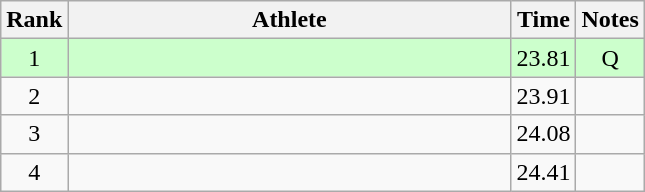<table class="wikitable" style="text-align:center">
<tr>
<th>Rank</th>
<th Style="width:18em">Athlete</th>
<th>Time</th>
<th>Notes</th>
</tr>
<tr style="background:#cfc">
<td>1</td>
<td style="text-align:left"></td>
<td>23.81</td>
<td>Q</td>
</tr>
<tr>
<td>2</td>
<td style="text-align:left"></td>
<td>23.91</td>
<td></td>
</tr>
<tr>
<td>3</td>
<td style="text-align:left"></td>
<td>24.08</td>
<td></td>
</tr>
<tr>
<td>4</td>
<td style="text-align:left"></td>
<td>24.41</td>
<td></td>
</tr>
</table>
